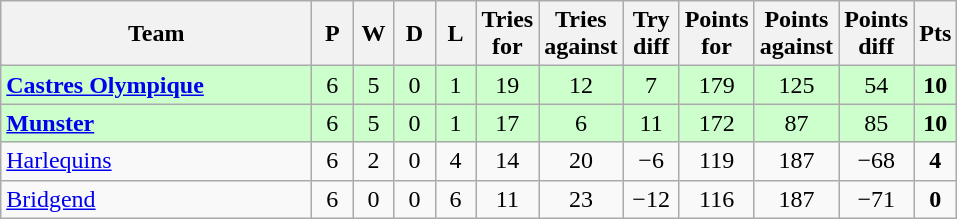<table class="wikitable" style="text-align: center;">
<tr>
<th width="200">Team</th>
<th width="20">P</th>
<th width="20">W</th>
<th width="20">D</th>
<th width="20">L</th>
<th width="20">Tries for</th>
<th width="20">Tries against</th>
<th width="30">Try diff</th>
<th width="20">Points for</th>
<th width="20">Points against</th>
<th width="25">Points diff</th>
<th width="20">Pts</th>
</tr>
<tr bgcolor="#ccffcc">
<td align=left> <strong><a href='#'>Castres Olympique</a></strong></td>
<td>6</td>
<td>5</td>
<td>0</td>
<td>1</td>
<td>19</td>
<td>12</td>
<td>7</td>
<td>179</td>
<td>125</td>
<td>54</td>
<td><strong>10</strong></td>
</tr>
<tr bgcolor="#ccffcc">
<td align=left> <strong><a href='#'>Munster</a></strong></td>
<td>6</td>
<td>5</td>
<td>0</td>
<td>1</td>
<td>17</td>
<td>6</td>
<td>11</td>
<td>172</td>
<td>87</td>
<td>85</td>
<td><strong>10</strong></td>
</tr>
<tr>
<td align=left> <a href='#'>Harlequins</a></td>
<td>6</td>
<td>2</td>
<td>0</td>
<td>4</td>
<td>14</td>
<td>20</td>
<td>−6</td>
<td>119</td>
<td>187</td>
<td>−68</td>
<td><strong>4</strong></td>
</tr>
<tr>
<td align=left> <a href='#'>Bridgend</a></td>
<td>6</td>
<td>0</td>
<td>0</td>
<td>6</td>
<td>11</td>
<td>23</td>
<td>−12</td>
<td>116</td>
<td>187</td>
<td>−71</td>
<td><strong>0</strong></td>
</tr>
</table>
